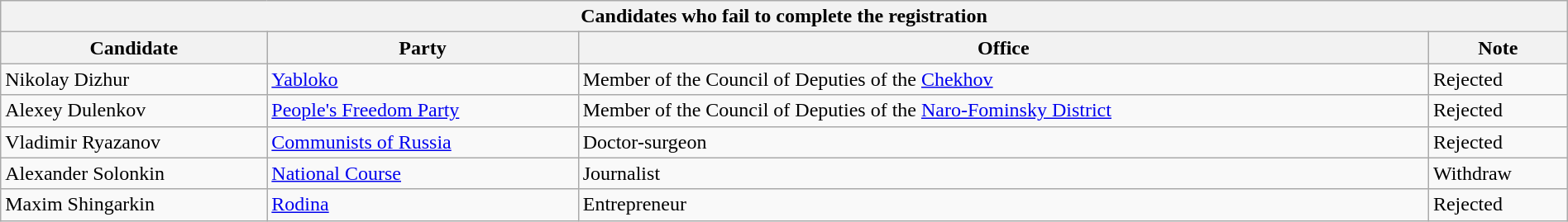<table class="wikitable collapsible collapsed" style="width:100%">
<tr>
<th colspan=4>Candidates who fail to complete the registration</th>
</tr>
<tr>
<th>Candidate</th>
<th>Party</th>
<th>Office</th>
<th>Note</th>
</tr>
<tr>
<td>Nikolay Dizhur</td>
<td><a href='#'>Yabloko</a></td>
<td>Member of the Council of Deputies of the <a href='#'>Chekhov</a></td>
<td>Rejected</td>
</tr>
<tr>
<td>Alexey Dulenkov</td>
<td><a href='#'>People's Freedom Party</a></td>
<td>Member of the Council of Deputies of the <a href='#'>Naro-Fominsky District</a></td>
<td>Rejected</td>
</tr>
<tr>
<td>Vladimir Ryazanov</td>
<td><a href='#'>Communists of Russia</a></td>
<td>Doctor-surgeon</td>
<td>Rejected</td>
</tr>
<tr>
<td>Alexander Solonkin</td>
<td><a href='#'>National Course</a></td>
<td>Journalist</td>
<td>Withdraw</td>
</tr>
<tr>
<td>Maxim Shingarkin</td>
<td><a href='#'>Rodina</a></td>
<td>Entrepreneur</td>
<td>Rejected</td>
</tr>
</table>
